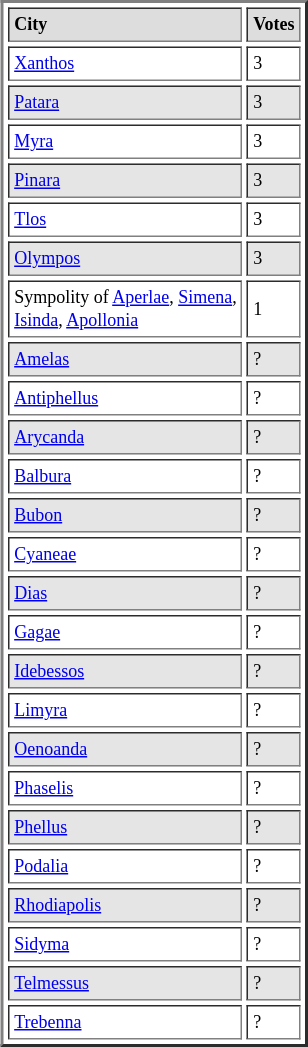<table border="2"  style="font-size:75%; margin: 0 0 10px 15px;"  cellpadding="3" cellspacing="3" align="right">
<tr style="background:#ddd;">
<th align=left>City</th>
<th>Votes</th>
</tr>
<tr style="background:#fff;">
<td><a href='#'>Xanthos</a></td>
<td>3</td>
</tr>
<tr style="background:#e5e5e5;">
<td><a href='#'>Patara</a></td>
<td>3</td>
</tr>
<tr style="background:#fff;">
<td><a href='#'>Myra</a></td>
<td>3</td>
</tr>
<tr style="background:#e5e5e5;">
<td><a href='#'>Pinara</a></td>
<td>3</td>
</tr>
<tr style="background:#fff;">
<td><a href='#'>Tlos</a></td>
<td>3</td>
</tr>
<tr style="background:#e5e5e5;">
<td><a href='#'>Olympos</a></td>
<td>3</td>
</tr>
<tr style="background:#fff;">
<td>Sympolity of <a href='#'>Aperlae</a>, <a href='#'>Simena</a>, <br><a href='#'>Isinda</a>, <a href='#'>Apollonia</a></td>
<td>1</td>
</tr>
<tr style="background:#e5e5e5;">
<td><a href='#'>Amelas</a></td>
<td>?</td>
</tr>
<tr style="background:#fff;">
<td><a href='#'>Antiphellus</a></td>
<td>?</td>
</tr>
<tr style="background:#e5e5e5;">
<td><a href='#'>Arycanda</a></td>
<td>?</td>
</tr>
<tr style="background:##fff;">
<td><a href='#'>Balbura</a></td>
<td>?</td>
</tr>
<tr style="background:#e5e5e5;">
<td><a href='#'>Bubon</a></td>
<td>?</td>
</tr>
<tr style="background:#fff;">
<td><a href='#'>Cyaneae</a></td>
<td>?</td>
</tr>
<tr style="background:#e5e5e5;">
<td><a href='#'>Dias</a></td>
<td>?</td>
</tr>
<tr style="background:#fff;">
<td><a href='#'>Gagae</a></td>
<td>?</td>
</tr>
<tr style="background:#e5e5e5;">
<td><a href='#'>Idebessos</a></td>
<td>?</td>
</tr>
<tr style="background:#fff;">
<td><a href='#'>Limyra</a></td>
<td>?</td>
</tr>
<tr style="background:#e5e5e5;">
<td><a href='#'>Oenoanda</a></td>
<td>?</td>
</tr>
<tr style="background:#fff;">
<td><a href='#'>Phaselis</a></td>
<td>?</td>
</tr>
<tr style="background:#e5e5e5;">
<td><a href='#'>Phellus</a></td>
<td>?</td>
</tr>
<tr style="background:#fff;">
<td><a href='#'>Podalia</a></td>
<td>?</td>
</tr>
<tr style="background:#e5e5e5;">
<td><a href='#'>Rhodiapolis</a></td>
<td>?</td>
</tr>
<tr style="background:#fff;">
<td><a href='#'>Sidyma</a></td>
<td>?</td>
</tr>
<tr style="background:#e5e5e5;">
<td><a href='#'>Telmessus</a></td>
<td>?</td>
</tr>
<tr style="background:#fff;">
<td><a href='#'>Trebenna</a></td>
<td>?</td>
</tr>
</table>
